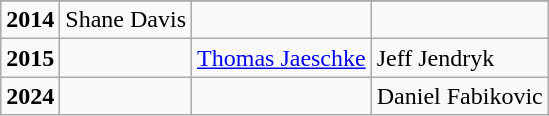<table class="wikitable">
<tr>
</tr>
<tr>
<td><strong>2014</strong></td>
<td>Shane Davis</td>
<td></td>
<td></td>
</tr>
<tr>
<td><strong>2015</strong></td>
<td></td>
<td><a href='#'>Thomas Jaeschke</a></td>
<td>Jeff Jendryk</td>
</tr>
<tr>
<td><strong>2024</strong></td>
<td></td>
<td></td>
<td>Daniel Fabikovic</td>
</tr>
</table>
